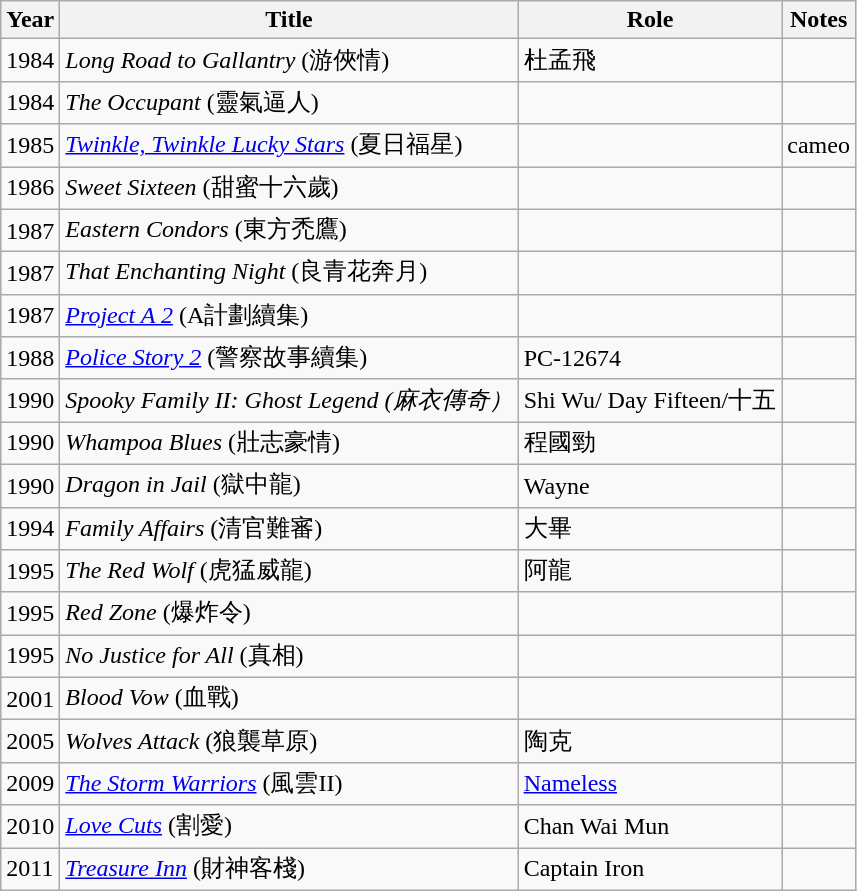<table class="wikitable sortable">
<tr>
<th>Year</th>
<th>Title</th>
<th>Role</th>
<th class="unsortable">Notes</th>
</tr>
<tr>
<td>1984</td>
<td><em>Long Road to Gallantry</em> (游俠情)</td>
<td>杜孟飛</td>
<td></td>
</tr>
<tr>
<td>1984</td>
<td><em>The Occupant</em> (靈氣逼人)</td>
<td></td>
<td></td>
</tr>
<tr>
<td>1985</td>
<td><em><a href='#'>Twinkle, Twinkle Lucky Stars</a></em> (夏日福星)</td>
<td></td>
<td>cameo</td>
</tr>
<tr>
<td>1986</td>
<td><em>Sweet Sixteen</em> (甜蜜十六歲)</td>
<td></td>
<td></td>
</tr>
<tr>
<td>1987</td>
<td><em>Eastern Condors</em> (東方禿鷹)</td>
<td></td>
<td></td>
</tr>
<tr>
<td>1987</td>
<td><em>That Enchanting Night</em> (良青花奔月)</td>
<td></td>
<td></td>
</tr>
<tr>
<td>1987</td>
<td><em><a href='#'>Project A 2</a></em> (A計劃續集)</td>
<td></td>
<td></td>
</tr>
<tr>
<td>1988</td>
<td><em><a href='#'>Police Story 2</a></em> (警察故事續集)</td>
<td>PC-12674</td>
<td></td>
</tr>
<tr>
<td>1990</td>
<td><em>Spooky Family II: Ghost Legend (麻衣傳奇）</em></td>
<td>Shi Wu/ Day Fifteen/十五</td>
<td></td>
</tr>
<tr>
<td>1990</td>
<td><em>Whampoa Blues</em> (壯志豪情)</td>
<td>程國勁</td>
<td></td>
</tr>
<tr>
<td>1990</td>
<td><em>Dragon in Jail</em> (獄中龍)</td>
<td>Wayne</td>
<td></td>
</tr>
<tr>
<td>1994</td>
<td><em>Family Affairs</em> (清官難審)</td>
<td>大畢</td>
<td></td>
</tr>
<tr>
<td>1995</td>
<td><em>The Red Wolf</em> (虎猛威龍)</td>
<td>阿龍</td>
<td></td>
</tr>
<tr>
<td>1995</td>
<td><em>Red Zone</em> (爆炸令)</td>
<td></td>
<td></td>
</tr>
<tr>
<td>1995</td>
<td><em>No Justice for All</em> (真相)</td>
<td></td>
<td></td>
</tr>
<tr>
<td>2001</td>
<td><em>Blood Vow</em> (血戰)</td>
<td></td>
<td></td>
</tr>
<tr>
<td>2005</td>
<td><em>Wolves Attack</em> (狼襲草原)</td>
<td>陶克</td>
<td></td>
</tr>
<tr>
<td>2009</td>
<td><em><a href='#'>The Storm Warriors</a></em> (風雲II)</td>
<td><a href='#'>Nameless</a></td>
<td></td>
</tr>
<tr>
<td>2010</td>
<td><em><a href='#'>Love Cuts</a></em> (割愛)</td>
<td>Chan Wai Mun</td>
<td></td>
</tr>
<tr>
<td>2011</td>
<td><em><a href='#'>Treasure Inn</a></em> (財神客棧)</td>
<td>Captain Iron</td>
<td></td>
</tr>
</table>
